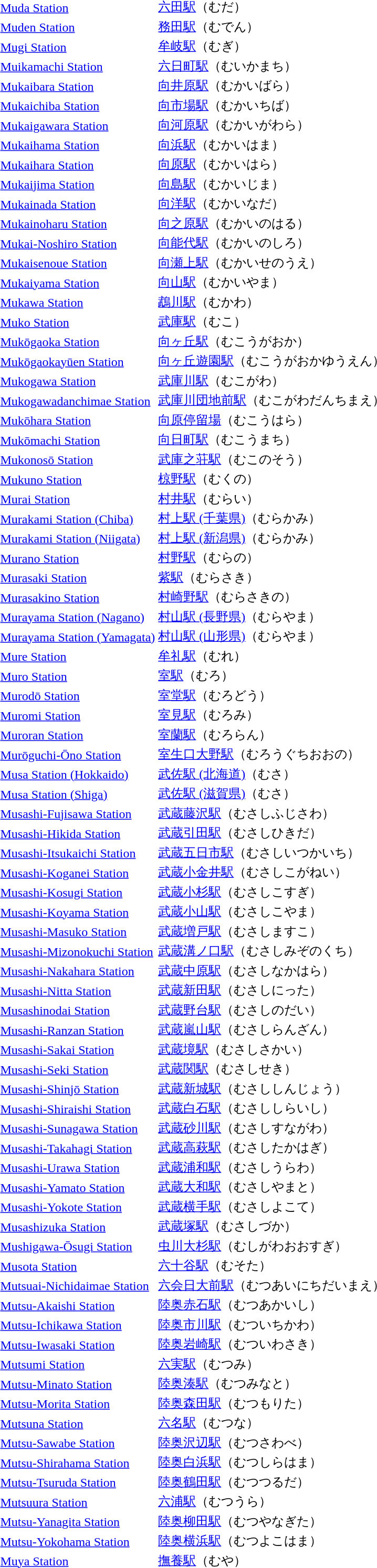<table>
<tr>
<td><a href='#'>Muda Station</a></td>
<td><a href='#'>六田駅</a>（むだ）</td>
</tr>
<tr>
<td><a href='#'>Muden Station</a></td>
<td><a href='#'>務田駅</a>（むでん）</td>
</tr>
<tr>
<td><a href='#'>Mugi Station</a></td>
<td><a href='#'>牟岐駅</a>（むぎ）</td>
</tr>
<tr>
<td><a href='#'>Muikamachi Station</a></td>
<td><a href='#'>六日町駅</a>（むいかまち）</td>
</tr>
<tr>
<td><a href='#'>Mukaibara Station</a></td>
<td><a href='#'>向井原駅</a>（むかいばら）</td>
</tr>
<tr>
<td><a href='#'>Mukaichiba Station</a></td>
<td><a href='#'>向市場駅</a>（むかいちば）</td>
</tr>
<tr>
<td><a href='#'>Mukaigawara Station</a></td>
<td><a href='#'>向河原駅</a>（むかいがわら）</td>
</tr>
<tr>
<td><a href='#'>Mukaihama Station</a></td>
<td><a href='#'>向浜駅</a>（むかいはま）</td>
</tr>
<tr>
<td><a href='#'>Mukaihara Station</a></td>
<td><a href='#'>向原駅</a>（むかいはら）</td>
</tr>
<tr>
<td><a href='#'>Mukaijima Station</a></td>
<td><a href='#'>向島駅</a>（むかいじま）</td>
</tr>
<tr>
<td><a href='#'>Mukainada Station</a></td>
<td><a href='#'>向洋駅</a>（むかいなだ）</td>
</tr>
<tr>
<td><a href='#'>Mukainoharu Station</a></td>
<td><a href='#'>向之原駅</a>（むかいのはる）</td>
</tr>
<tr>
<td><a href='#'>Mukai-Noshiro Station</a></td>
<td><a href='#'>向能代駅</a>（むかいのしろ）</td>
</tr>
<tr>
<td><a href='#'>Mukaisenoue Station</a></td>
<td><a href='#'>向瀬上駅</a>（むかいせのうえ）</td>
</tr>
<tr>
<td><a href='#'>Mukaiyama Station</a></td>
<td><a href='#'>向山駅</a>（むかいやま）</td>
</tr>
<tr>
<td><a href='#'>Mukawa Station</a></td>
<td><a href='#'>鵡川駅</a>（むかわ）</td>
</tr>
<tr>
<td><a href='#'>Muko Station</a></td>
<td><a href='#'>武庫駅</a>（むこ）</td>
</tr>
<tr>
<td><a href='#'>Mukōgaoka Station</a></td>
<td><a href='#'>向ヶ丘駅</a>（むこうがおか）</td>
</tr>
<tr>
<td><a href='#'>Mukōgaokayūen Station</a></td>
<td><a href='#'>向ヶ丘遊園駅</a>（むこうがおかゆうえん）</td>
</tr>
<tr>
<td><a href='#'>Mukogawa Station</a></td>
<td><a href='#'>武庫川駅</a>（むこがわ）</td>
</tr>
<tr>
<td><a href='#'>Mukogawadanchimae Station</a></td>
<td><a href='#'>武庫川団地前駅</a>（むこがわだんちまえ）</td>
</tr>
<tr>
<td><a href='#'>Mukōhara Station</a></td>
<td><a href='#'>向原停留場</a>（むこうはら）</td>
</tr>
<tr>
<td><a href='#'>Mukōmachi Station</a></td>
<td><a href='#'>向日町駅</a>（むこうまち）</td>
</tr>
<tr>
<td><a href='#'>Mukonosō Station</a></td>
<td><a href='#'>武庫之荘駅</a>（むこのそう）</td>
</tr>
<tr>
<td><a href='#'>Mukuno Station</a></td>
<td><a href='#'>椋野駅</a>（むくの）</td>
</tr>
<tr>
<td><a href='#'>Murai Station</a></td>
<td><a href='#'>村井駅</a>（むらい）</td>
</tr>
<tr>
<td><a href='#'>Murakami Station (Chiba)</a></td>
<td><a href='#'>村上駅 (千葉県)</a>（むらかみ）</td>
</tr>
<tr>
<td><a href='#'>Murakami Station (Niigata)</a></td>
<td><a href='#'>村上駅 (新潟県)</a>（むらかみ）</td>
</tr>
<tr>
<td><a href='#'>Murano Station</a></td>
<td><a href='#'>村野駅</a>（むらの）</td>
</tr>
<tr>
<td><a href='#'>Murasaki Station</a></td>
<td><a href='#'>紫駅</a>（むらさき）</td>
</tr>
<tr>
<td><a href='#'>Murasakino Station</a></td>
<td><a href='#'>村崎野駅</a>（むらさきの）</td>
</tr>
<tr>
<td><a href='#'>Murayama Station (Nagano)</a></td>
<td><a href='#'>村山駅 (長野県)</a>（むらやま）</td>
</tr>
<tr>
<td><a href='#'>Murayama Station (Yamagata)</a></td>
<td><a href='#'>村山駅 (山形県)</a>（むらやま）</td>
</tr>
<tr>
<td><a href='#'>Mure Station</a></td>
<td><a href='#'>牟礼駅</a>（むれ）</td>
</tr>
<tr>
<td><a href='#'>Muro Station</a></td>
<td><a href='#'>室駅</a>（むろ）</td>
</tr>
<tr>
<td><a href='#'>Murodō Station</a></td>
<td><a href='#'>室堂駅</a>（むろどう）</td>
</tr>
<tr>
<td><a href='#'>Muromi Station</a></td>
<td><a href='#'>室見駅</a>（むろみ）</td>
</tr>
<tr>
<td><a href='#'>Muroran Station</a></td>
<td><a href='#'>室蘭駅</a>（むろらん）</td>
</tr>
<tr>
<td><a href='#'>Murōguchi-Ōno Station</a></td>
<td><a href='#'>室生口大野駅</a>（むろうぐちおおの）</td>
</tr>
<tr>
<td><a href='#'>Musa Station (Hokkaido)</a></td>
<td><a href='#'>武佐駅 (北海道)</a>（むさ）</td>
</tr>
<tr>
<td><a href='#'>Musa Station (Shiga)</a></td>
<td><a href='#'>武佐駅 (滋賀県)</a>（むさ）</td>
</tr>
<tr>
<td><a href='#'>Musashi-Fujisawa Station</a></td>
<td><a href='#'>武蔵藤沢駅</a>（むさしふじさわ）</td>
</tr>
<tr>
<td><a href='#'>Musashi-Hikida Station</a></td>
<td><a href='#'>武蔵引田駅</a>（むさしひきだ）</td>
</tr>
<tr>
<td><a href='#'>Musashi-Itsukaichi Station</a></td>
<td><a href='#'>武蔵五日市駅</a>（むさしいつかいち）</td>
</tr>
<tr>
<td><a href='#'>Musashi-Koganei Station</a></td>
<td><a href='#'>武蔵小金井駅</a>（むさしこがねい）</td>
</tr>
<tr>
<td><a href='#'>Musashi-Kosugi Station</a></td>
<td><a href='#'>武蔵小杉駅</a>（むさしこすぎ）</td>
</tr>
<tr>
<td><a href='#'>Musashi-Koyama Station</a></td>
<td><a href='#'>武蔵小山駅</a>（むさしこやま）</td>
</tr>
<tr>
<td><a href='#'>Musashi-Masuko Station</a></td>
<td><a href='#'>武蔵増戸駅</a>（むさしますこ）</td>
</tr>
<tr>
<td><a href='#'>Musashi-Mizonokuchi Station</a></td>
<td><a href='#'>武蔵溝ノ口駅</a>（むさしみぞのくち）</td>
</tr>
<tr>
<td><a href='#'>Musashi-Nakahara Station</a></td>
<td><a href='#'>武蔵中原駅</a>（むさしなかはら）</td>
</tr>
<tr>
<td><a href='#'>Musashi-Nitta Station</a></td>
<td><a href='#'>武蔵新田駅</a>（むさしにった）</td>
</tr>
<tr>
<td><a href='#'>Musashinodai Station</a></td>
<td><a href='#'>武蔵野台駅</a>（むさしのだい）</td>
</tr>
<tr>
<td><a href='#'>Musashi-Ranzan Station</a></td>
<td><a href='#'>武蔵嵐山駅</a>（むさしらんざん）</td>
</tr>
<tr>
<td><a href='#'>Musashi-Sakai Station</a></td>
<td><a href='#'>武蔵境駅</a>（むさしさかい）</td>
</tr>
<tr>
<td><a href='#'>Musashi-Seki Station</a></td>
<td><a href='#'>武蔵関駅</a>（むさしせき）</td>
</tr>
<tr>
<td><a href='#'>Musashi-Shinjō Station</a></td>
<td><a href='#'>武蔵新城駅</a>（むさししんじょう）</td>
</tr>
<tr>
<td><a href='#'>Musashi-Shiraishi Station</a></td>
<td><a href='#'>武蔵白石駅</a>（むさししらいし）</td>
</tr>
<tr>
<td><a href='#'>Musashi-Sunagawa Station</a></td>
<td><a href='#'>武蔵砂川駅</a>（むさしすながわ）</td>
</tr>
<tr>
<td><a href='#'>Musashi-Takahagi Station</a></td>
<td><a href='#'>武蔵高萩駅</a>（むさしたかはぎ）</td>
</tr>
<tr>
<td><a href='#'>Musashi-Urawa Station</a></td>
<td><a href='#'>武蔵浦和駅</a>（むさしうらわ）</td>
</tr>
<tr>
<td><a href='#'>Musashi-Yamato Station</a></td>
<td><a href='#'>武蔵大和駅</a>（むさしやまと）</td>
</tr>
<tr>
<td><a href='#'>Musashi-Yokote Station</a></td>
<td><a href='#'>武蔵横手駅</a>（むさしよこて）</td>
</tr>
<tr>
<td><a href='#'>Musashizuka Station</a></td>
<td><a href='#'>武蔵塚駅</a>（むさしづか）</td>
</tr>
<tr>
<td><a href='#'>Mushigawa-Ōsugi Station</a></td>
<td><a href='#'>虫川大杉駅</a>（むしがわおおすぎ）</td>
</tr>
<tr>
<td><a href='#'>Musota Station</a></td>
<td><a href='#'>六十谷駅</a>（むそた）</td>
</tr>
<tr>
<td><a href='#'>Mutsuai-Nichidaimae Station</a></td>
<td><a href='#'>六会日大前駅</a>（むつあいにちだいまえ）</td>
</tr>
<tr>
<td><a href='#'>Mutsu-Akaishi Station</a></td>
<td><a href='#'>陸奥赤石駅</a>（むつあかいし）</td>
</tr>
<tr>
<td><a href='#'>Mutsu-Ichikawa Station</a></td>
<td><a href='#'>陸奥市川駅</a>（むついちかわ）</td>
</tr>
<tr>
<td><a href='#'>Mutsu-Iwasaki Station</a></td>
<td><a href='#'>陸奥岩崎駅</a>（むついわさき）</td>
</tr>
<tr>
<td><a href='#'>Mutsumi Station</a></td>
<td><a href='#'>六実駅</a>（むつみ）</td>
</tr>
<tr>
<td><a href='#'>Mutsu-Minato Station</a></td>
<td><a href='#'>陸奥湊駅</a>（むつみなと）</td>
</tr>
<tr>
<td><a href='#'>Mutsu-Morita Station</a></td>
<td><a href='#'>陸奥森田駅</a>（むつもりた）</td>
</tr>
<tr>
<td><a href='#'>Mutsuna Station</a></td>
<td><a href='#'>六名駅</a>（むつな）</td>
</tr>
<tr>
<td><a href='#'>Mutsu-Sawabe Station</a></td>
<td><a href='#'>陸奥沢辺駅</a>（むつさわべ）</td>
</tr>
<tr>
<td><a href='#'>Mutsu-Shirahama Station</a></td>
<td><a href='#'>陸奥白浜駅</a>（むつしらはま）</td>
</tr>
<tr>
<td><a href='#'>Mutsu-Tsuruda Station</a></td>
<td><a href='#'>陸奥鶴田駅</a>（むつつるだ）</td>
</tr>
<tr>
<td><a href='#'>Mutsuura Station</a></td>
<td><a href='#'>六浦駅</a>（むつうら）</td>
</tr>
<tr>
<td><a href='#'>Mutsu-Yanagita Station</a></td>
<td><a href='#'>陸奥柳田駅</a>（むつやなぎた）</td>
</tr>
<tr>
<td><a href='#'>Mutsu-Yokohama Station</a></td>
<td><a href='#'>陸奥横浜駅</a>（むつよこはま）</td>
</tr>
<tr>
<td><a href='#'>Muya Station</a></td>
<td><a href='#'>撫養駅</a>（むや）</td>
</tr>
</table>
